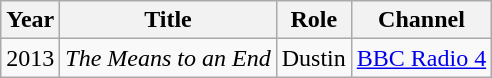<table class="wikitable sortable">
<tr>
<th>Year</th>
<th>Title</th>
<th>Role</th>
<th>Channel</th>
</tr>
<tr>
<td>2013</td>
<td><em>The Means to an End</em></td>
<td>Dustin</td>
<td><a href='#'>BBC Radio 4</a></td>
</tr>
</table>
